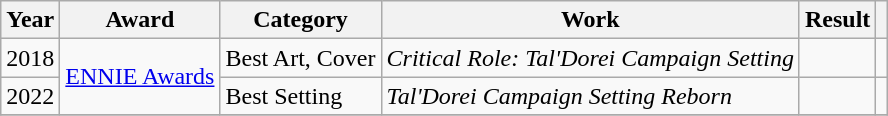<table class="wikitable sortable">
<tr>
<th>Year</th>
<th>Award</th>
<th>Category</th>
<th>Work</th>
<th>Result</th>
<th class="unsortable"></th>
</tr>
<tr>
<td>2018</td>
<td rowspan="2"><a href='#'>ENNIE Awards</a></td>
<td>Best Art, Cover</td>
<td><em>Critical Role: Tal'Dorei Campaign Setting</em></td>
<td></td>
<td></td>
</tr>
<tr>
<td>2022</td>
<td>Best Setting</td>
<td><em>Tal'Dorei Campaign Setting Reborn</em></td>
<td></td>
<td></td>
</tr>
<tr>
</tr>
</table>
